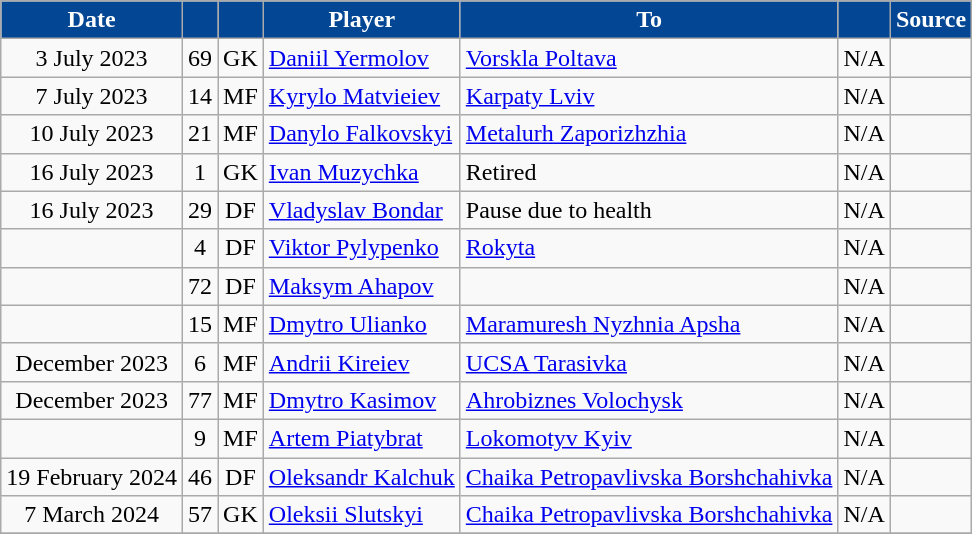<table class="wikitable plainrowheaders sortable" sortable" style="text-align:center">
<tr>
<th scope="col" style="background-color:#034694;color:#FFFFFF">Date</th>
<th scope="col" style="background-color:#034694;color:#FFFFFF"></th>
<th scope="col" style="background-color:#034694;color:#FFFFFF"></th>
<th scope="col" style="background-color:#034694;color:#FFFFFF">Player</th>
<th scope="col" style="background-color:#034694;color:#FFFFFF">To</th>
<th scope="col" style="background-color:#034694;color:#FFFFFF" data-sort-type="currency"></th>
<th scope="col" class="unsortable" style="background-color:#034694;color:#FFFFFF">Source</th>
</tr>
<tr>
<td>3 July 2023</td>
<td>69</td>
<td>GK</td>
<td align=left> <a href='#'>Daniil Yermolov</a></td>
<td align=left> <a href='#'>Vorskla Poltava</a></td>
<td>N/A</td>
<td></td>
</tr>
<tr>
<td>7 July 2023</td>
<td>14</td>
<td>MF</td>
<td align=left> <a href='#'>Kyrylo Matvieiev</a></td>
<td align=left> <a href='#'>Karpaty Lviv</a></td>
<td>N/A</td>
<td></td>
</tr>
<tr>
<td>10 July 2023</td>
<td>21</td>
<td>MF</td>
<td align=left> <a href='#'>Danylo Falkovskyi</a></td>
<td align=left> <a href='#'>Metalurh Zaporizhzhia</a></td>
<td>N/A</td>
<td></td>
</tr>
<tr>
<td>16 July 2023</td>
<td>1</td>
<td>GK</td>
<td align=left> <a href='#'>Ivan Muzychka</a></td>
<td align=left>Retired</td>
<td>N/A</td>
<td></td>
</tr>
<tr>
<td>16 July 2023</td>
<td>29</td>
<td>DF</td>
<td align=left> <a href='#'>Vladyslav Bondar</a></td>
<td align=left>Pause due to health</td>
<td>N/A</td>
<td></td>
</tr>
<tr>
<td></td>
<td>4</td>
<td>DF</td>
<td align=left> <a href='#'>Viktor Pylypenko</a></td>
<td align=left> <a href='#'>Rokyta</a></td>
<td>N/A</td>
<td></td>
</tr>
<tr>
<td></td>
<td>72</td>
<td>DF</td>
<td align=left> <a href='#'>Maksym Ahapov</a></td>
<td align=left></td>
<td>N/A</td>
<td></td>
</tr>
<tr>
<td></td>
<td>15</td>
<td>MF</td>
<td align=left> <a href='#'>Dmytro Ulianko</a></td>
<td align=left> <a href='#'>Maramuresh Nyzhnia Apsha</a></td>
<td>N/A</td>
<td></td>
</tr>
<tr>
<td>December 2023</td>
<td>6</td>
<td>MF</td>
<td align=left> <a href='#'>Andrii Kireiev</a></td>
<td align=left> <a href='#'>UCSA Tarasivka</a></td>
<td>N/A</td>
<td></td>
</tr>
<tr>
<td>December 2023</td>
<td>77</td>
<td>MF</td>
<td align=left> <a href='#'>Dmytro Kasimov</a></td>
<td align=left> <a href='#'>Ahrobiznes Volochysk</a></td>
<td>N/A</td>
<td></td>
</tr>
<tr>
<td></td>
<td>9</td>
<td>MF</td>
<td align=left> <a href='#'>Artem Piatybrat</a></td>
<td align=left> <a href='#'>Lokomotyv Kyiv</a></td>
<td>N/A</td>
<td></td>
</tr>
<tr>
<td>19 February 2024</td>
<td>46</td>
<td>DF</td>
<td align=left> <a href='#'>Oleksandr Kalchuk</a></td>
<td align=left> <a href='#'>Chaika Petropavlivska Borshchahivka</a></td>
<td>N/A</td>
<td></td>
</tr>
<tr>
<td>7 March 2024</td>
<td>57</td>
<td>GK</td>
<td align=left> <a href='#'>Oleksii Slutskyi</a></td>
<td align=left> <a href='#'>Chaika Petropavlivska Borshchahivka</a></td>
<td>N/A</td>
<td></td>
</tr>
<tr>
</tr>
</table>
